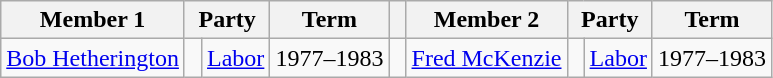<table class="wikitable">
<tr>
<th>Member 1</th>
<th colspan=2>Party</th>
<th>Term</th>
<th></th>
<th>Member 2</th>
<th colspan=2>Party</th>
<th>Term</th>
</tr>
<tr>
<td><a href='#'>Bob Hetherington</a></td>
<td> </td>
<td><a href='#'>Labor</a></td>
<td>1977–1983</td>
<td> </td>
<td><a href='#'>Fred McKenzie</a></td>
<td> </td>
<td><a href='#'>Labor</a></td>
<td>1977–1983</td>
</tr>
</table>
